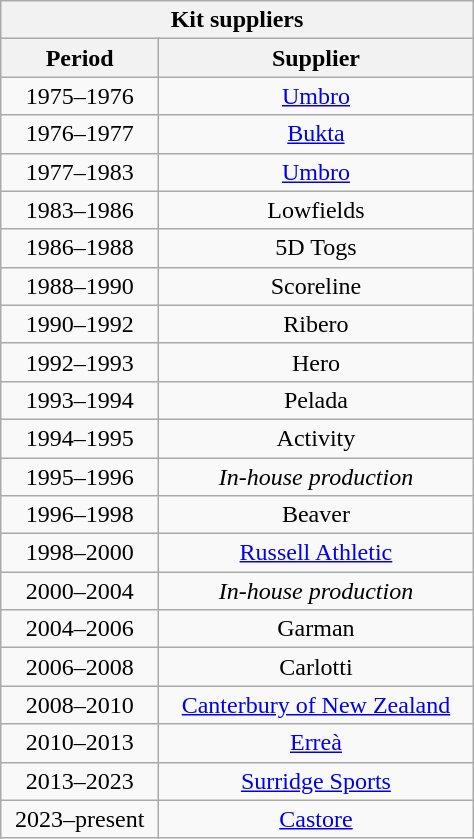<table class="wikitable plainrowheaders" style="width: 25%; text-align: center; margin-left:1em; float: left">
<tr>
<th colspan=3>Kit suppliers</th>
</tr>
<tr>
<th scope="col">Period</th>
<th scope="col">Supplier</th>
</tr>
<tr>
<td scope="row">1975–1976</td>
<td><a href='#'>Umbro</a></td>
</tr>
<tr>
<td scope="row">1976–1977</td>
<td><a href='#'>Bukta</a></td>
</tr>
<tr>
<td scope="row">1977–1983</td>
<td><a href='#'>Umbro</a></td>
</tr>
<tr>
<td scope="row">1983–1986</td>
<td>Lowfields</td>
</tr>
<tr>
<td scope="row">1986–1988</td>
<td>5D Togs</td>
</tr>
<tr>
<td scope="row">1988–1990</td>
<td>Scoreline</td>
</tr>
<tr>
<td scope="row">1990–1992</td>
<td>Ribero</td>
</tr>
<tr>
<td scope="row">1992–1993</td>
<td>Hero</td>
</tr>
<tr>
<td scope="row">1993–1994</td>
<td>Pelada</td>
</tr>
<tr>
<td scope="row">1994–1995</td>
<td>Activity</td>
</tr>
<tr>
<td scope="row">1995–1996</td>
<td><em>In-house production</em></td>
</tr>
<tr>
<td scope="row">1996–1998</td>
<td>Beaver</td>
</tr>
<tr>
<td scope="row">1998–2000</td>
<td><a href='#'>Russell Athletic</a></td>
</tr>
<tr>
<td scope="row">2000–2004</td>
<td><em>In-house production</em></td>
</tr>
<tr>
<td scope="row">2004–2006</td>
<td>Garman</td>
</tr>
<tr>
<td scope="row">2006–2008</td>
<td>Carlotti</td>
</tr>
<tr>
<td scope="row">2008–2010</td>
<td><a href='#'>Canterbury of New Zealand</a></td>
</tr>
<tr>
<td scope="row">2010–2013</td>
<td><a href='#'>Erreà</a></td>
</tr>
<tr>
<td scope="row">2013–2023</td>
<td><a href='#'>Surridge Sports</a></td>
</tr>
<tr>
<td scope="row">2023–present</td>
<td><a href='#'>Castore</a></td>
</tr>
</table>
